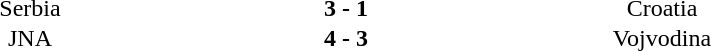<table border=0 cellpadding=1 cellspacing=0 width=50% style="border-collapse:collapse">
<tr align=center>
<th width=33%></th>
<th width=33%></th>
<th width=33%></th>
</tr>
<tr align=center>
<td>Serbia </td>
<td><strong>3 - 1</strong></td>
<td>Croatia </td>
</tr>
<tr align=center>
<td>JNA </td>
<td><strong>4 - 3</strong></td>
<td>Vojvodina </td>
</tr>
</table>
